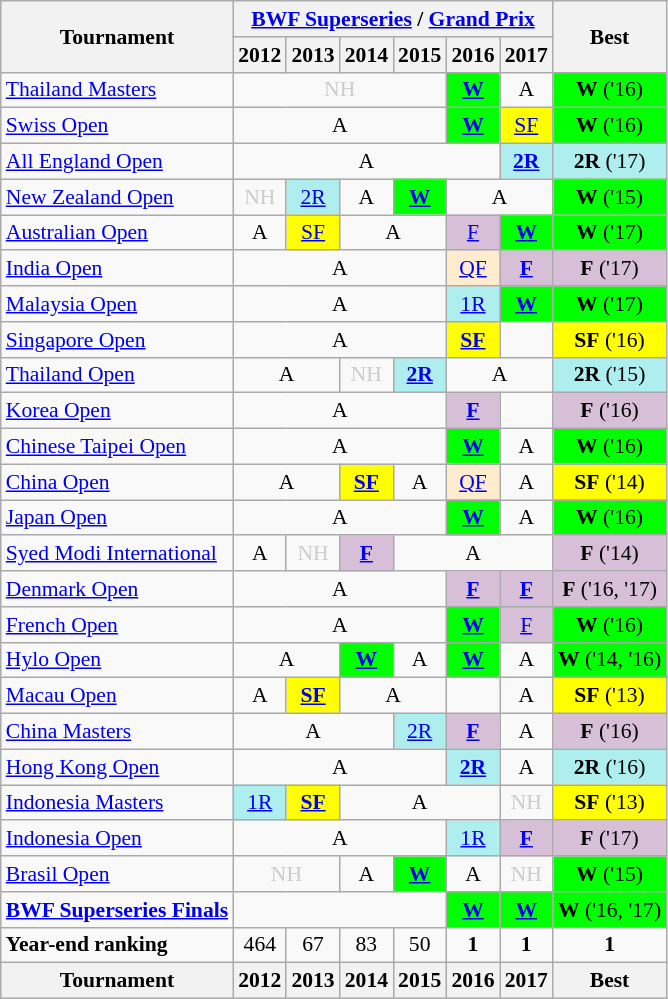<table class="wikitable" style="font-size: 90%; text-align:center">
<tr>
<th rowspan="2">Tournament</th>
<th colspan="6"><a href='#'>BWF Superseries</a> / <a href='#'>Grand Prix</a></th>
<th rowspan="2">Best</th>
</tr>
<tr>
<th>2012</th>
<th>2013</th>
<th>2014</th>
<th>2015</th>
<th>2016</th>
<th>2017</th>
</tr>
<tr>
<td align=left><a href='#'>Thailand Masters</a></td>
<td colspan="4" style=color:#ccc>NH</td>
<td bgcolor=00FF00><a href='#'><strong>W</strong></a></td>
<td>A</td>
<td bgcolor=00FF00><strong>W</strong> ('16)</td>
</tr>
<tr>
<td align=left><a href='#'>Swiss Open</a></td>
<td colspan="4">A</td>
<td bgcolor=00FF00><a href='#'><strong>W</strong></a></td>
<td bgcolor=FFFF00><a href='#'>SF</a></td>
<td bgcolor=00FF00><strong>W</strong> ('16)</td>
</tr>
<tr>
<td align=left><a href='#'>All England Open</a></td>
<td colspan="5">A</td>
<td bgcolor=AFEEEE><strong><a href='#'>2R</a></strong></td>
<td bgcolor=AFEEEE><strong>2R</strong> ('17)</td>
</tr>
<tr>
<td align=left><a href='#'>New Zealand Open</a></td>
<td style=color:#ccc>NH</td>
<td bgcolor=AFEEEE><a href='#'>2R</a></td>
<td>A</td>
<td bgcolor=00FF00><a href='#'><strong>W</strong></a></td>
<td colspan="2">A</td>
<td bgcolor=00FF00><strong>W</strong> ('15)</td>
</tr>
<tr>
<td align=left><a href='#'>Australian Open</a></td>
<td>A</td>
<td bgcolor=FFFF00><a href='#'>SF</a></td>
<td colspan="2">A</td>
<td bgcolor=D8BFD8><a href='#'>F</a></td>
<td bgcolor=00FF00><a href='#'><strong>W</strong></a></td>
<td bgcolor=00FF00><strong>W</strong> ('17)</td>
</tr>
<tr>
<td align=left><a href='#'>India Open</a></td>
<td colspan="4">A</td>
<td bgcolor=FFEBCD><a href='#'>QF</a></td>
<td bgcolor=D8BFD8><a href='#'><strong>F</strong></a></td>
<td bgcolor=D8BFD8><strong>F</strong> ('17)</td>
</tr>
<tr>
<td align=left><a href='#'>Malaysia Open</a></td>
<td colspan="4">A</td>
<td bgcolor=AFEEEE><a href='#'>1R</a></td>
<td bgcolor=00FF00><a href='#'><strong>W</strong></a></td>
<td bgcolor=00FF00><strong>W</strong> ('17)</td>
</tr>
<tr>
<td align=left><a href='#'>Singapore Open</a></td>
<td colspan="4">A</td>
<td bgcolor=FFFF00><a href='#'><strong>SF</strong></a></td>
<td><a href='#'></a></td>
<td bgcolor=FFFF00><strong>SF</strong> ('16)</td>
</tr>
<tr>
<td align=left><a href='#'>Thailand Open</a></td>
<td colspan="2">A</td>
<td style=color:#ccc>NH</td>
<td bgcolor=AFEEEE><strong><a href='#'>2R</a></strong></td>
<td colspan="2">A</td>
<td bgcolor=AFEEEE><strong>2R</strong> ('15)</td>
</tr>
<tr>
<td align=left><a href='#'>Korea Open</a></td>
<td colspan="4">A</td>
<td bgcolor=D8BFD8><a href='#'><strong>F</strong></a></td>
<td><a href='#'></a></td>
<td bgcolor=D8BFD8><strong>F</strong> ('16)</td>
</tr>
<tr>
<td align=left><a href='#'>Chinese Taipei Open</a></td>
<td colspan="4">A</td>
<td bgcolor=00FF00><a href='#'><strong>W</strong></a></td>
<td>A</td>
<td bgcolor=00FF00><strong>W</strong> ('16)</td>
</tr>
<tr>
<td align=left><a href='#'>China Open</a></td>
<td colspan="2">A</td>
<td bgcolor=FFFF00><strong><a href='#'>SF</a></strong></td>
<td>A</td>
<td bgcolor=FFEBCD><a href='#'>QF</a></td>
<td>A</td>
<td bgcolor=FFFF00><strong>SF</strong> ('14)</td>
</tr>
<tr>
<td align=left><a href='#'>Japan Open</a></td>
<td colspan="4">A</td>
<td bgcolor=00FF00><a href='#'><strong>W</strong></a></td>
<td>A</td>
<td bgcolor=00FF00><strong>W</strong> ('16)</td>
</tr>
<tr>
<td align=left><a href='#'>Syed Modi International</a></td>
<td>A</td>
<td style=color:#ccc>NH</td>
<td bgcolor=D8BFD8><strong><a href='#'>F</a></strong></td>
<td colspan="3">A</td>
<td bgcolor=D8BFD8><strong>F</strong> ('14)</td>
</tr>
<tr>
<td align=left><a href='#'>Denmark Open</a></td>
<td colspan="4">A</td>
<td bgcolor=D8BFD8><a href='#'><strong>F</strong></a></td>
<td bgcolor=D8BFD8><a href='#'><strong>F</strong></a></td>
<td bgcolor=D8BFD8><strong>F</strong> ('16, '17)</td>
</tr>
<tr>
<td align=left><a href='#'>French Open</a></td>
<td colspan="4">A</td>
<td bgcolor=00FF00><a href='#'><strong>W</strong></a></td>
<td bgcolor=D8BFD8><a href='#'>F</a></td>
<td bgcolor=00FF00><strong>W</strong> ('16)</td>
</tr>
<tr>
<td align=left><a href='#'>Hylo Open</a></td>
<td colspan="2">A</td>
<td bgcolor=00FF00><a href='#'><strong>W</strong></a></td>
<td>A</td>
<td bgcolor=00FF00><a href='#'><strong>W</strong></a></td>
<td>A</td>
<td bgcolor=00FF00><strong>W</strong> ('14, '16)</td>
</tr>
<tr>
<td align=left><a href='#'>Macau Open</a></td>
<td>A</td>
<td bgcolor=FFFF00><a href='#'><strong>SF</strong></a></td>
<td colspan="2">A</td>
<td><a href='#'></a></td>
<td>A</td>
<td bgcolor=FFFF00><strong>SF</strong> ('13)</td>
</tr>
<tr>
<td align=left><a href='#'>China Masters</a></td>
<td colspan="3">A</td>
<td bgcolor=AFEEEE><a href='#'>2R</a></td>
<td bgcolor=D8BFD8><a href='#'><strong>F</strong></a></td>
<td>A</td>
<td bgcolor=D8BFD8><strong>F</strong> ('16)</td>
</tr>
<tr>
<td align=left><a href='#'>Hong Kong Open</a></td>
<td colspan="4">A</td>
<td bgcolor=AFEEEE><strong><a href='#'>2R</a></strong></td>
<td>A</td>
<td bgcolor=AFEEEE><strong>2R</strong> ('16)</td>
</tr>
<tr>
<td align=left><a href='#'>Indonesia Masters</a></td>
<td bgcolor=AFEEEE><a href='#'>1R</a></td>
<td bgcolor=FFFF00><a href='#'><strong>SF</strong></a></td>
<td colspan="3">A</td>
<td style=color:#ccc>NH</td>
<td bgcolor=FFFF00><strong>SF</strong> ('13)</td>
</tr>
<tr>
<td align=left><a href='#'>Indonesia Open</a></td>
<td colspan="4">A</td>
<td bgcolor=AFEEEE><a href='#'>1R</a></td>
<td bgcolor=D8BFD8><strong><a href='#'>F</a></strong></td>
<td bgcolor=D8BFD8><strong>F</strong> ('17)</td>
</tr>
<tr>
<td align=left><a href='#'>Brasil Open</a></td>
<td colspan="2" style=color:#ccc>NH</td>
<td>A</td>
<td bgcolor=00FF00><a href='#'><strong>W</strong></a></td>
<td>A</td>
<td style=color:#ccc>NH</td>
<td bgcolor=00FF00><strong>W</strong> ('15)</td>
</tr>
<tr>
<td align=left><strong><a href='#'>BWF Superseries Finals</a></strong></td>
<td colspan="4"></td>
<td bgcolor=00FF00><a href='#'><strong>W</strong></a></td>
<td bgcolor=00FF00><a href='#'><strong>W</strong></a></td>
<td bgcolor=00FF00><strong>W</strong> ('16, '17)</td>
</tr>
<tr>
<td align=left><strong>Year-end ranking</strong></td>
<td>464</td>
<td>67</td>
<td>83</td>
<td>50</td>
<td><strong>1</strong></td>
<td><strong>1</strong></td>
<td><strong>1</strong></td>
</tr>
<tr>
<th>Tournament</th>
<th>2012</th>
<th>2013</th>
<th>2014</th>
<th>2015</th>
<th>2016</th>
<th>2017</th>
<th>Best</th>
</tr>
</table>
